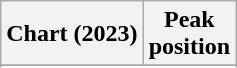<table class="wikitable sortable plainrowheaders">
<tr>
<th>Chart (2023)</th>
<th>Peak<br>position</th>
</tr>
<tr>
</tr>
<tr>
</tr>
</table>
